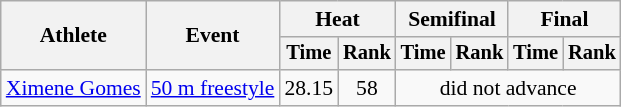<table class=wikitable style="font-size:90%">
<tr>
<th rowspan="2">Athlete</th>
<th rowspan="2">Event</th>
<th colspan="2">Heat</th>
<th colspan="2">Semifinal</th>
<th colspan="2">Final</th>
</tr>
<tr style="font-size:95%">
<th>Time</th>
<th>Rank</th>
<th>Time</th>
<th>Rank</th>
<th>Time</th>
<th>Rank</th>
</tr>
<tr align=center>
<td align=left><a href='#'>Ximene Gomes</a></td>
<td align=left><a href='#'>50 m freestyle</a></td>
<td>28.15</td>
<td>58</td>
<td colspan=4>did not advance</td>
</tr>
</table>
